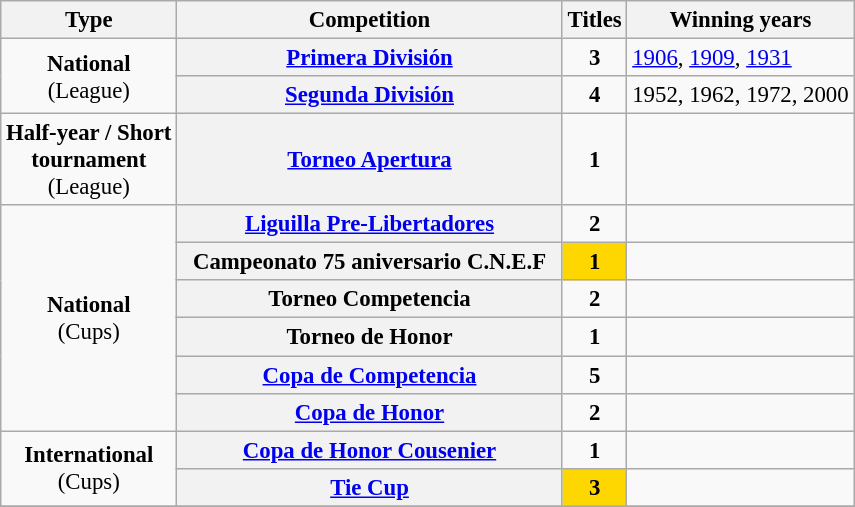<table class="wikitable plainrowheaders" style="font-size:95%; text-align:center;">
<tr>
<th>Type</th>
<th width=250px>Competition</th>
<th>Titles</th>
<th>Winning years</th>
</tr>
<tr>
<td rowspan=2><strong>National</strong><br>(League)</td>
<th scope=col><a href='#'>Primera División</a></th>
<td><strong>3</strong></td>
<td align="left"><a href='#'>1906</a>, <a href='#'>1909</a>, <a href='#'>1931</a></td>
</tr>
<tr>
<th scope=col><a href='#'>Segunda División</a></th>
<td><strong>4</strong></td>
<td align="left">1952, 1962, 1972, 2000</td>
</tr>
<tr>
<td rowspan=1><strong>Half-year / Short<br>tournament</strong><br>(League)</td>
<th scope=col><a href='#'>Torneo Apertura</a></th>
<td><strong>1</strong></td>
<td></td>
</tr>
<tr>
<td rowspan=6><strong>National</strong><br>(Cups)</td>
<th scope=col><a href='#'>Liguilla Pre-Libertadores</a></th>
<td><strong>2</strong></td>
<td></td>
</tr>
<tr>
<th scope=col>Campeonato 75 aniversario C.N.E.F</th>
<td bgcolor="gold" style="text-align:center"><strong>1</strong></td>
<td></td>
</tr>
<tr>
<th scope=col>Torneo Competencia</th>
<td><strong>2</strong></td>
<td></td>
</tr>
<tr>
<th scope=col>Torneo de Honor</th>
<td><strong>1</strong></td>
<td></td>
</tr>
<tr>
<th scope=col><a href='#'>Copa de Competencia</a></th>
<td><strong>5</strong></td>
<td></td>
</tr>
<tr>
<th scope=col><a href='#'>Copa de Honor</a></th>
<td><strong>2</strong></td>
<td></td>
</tr>
<tr>
<td rowspan=2><strong>International</strong><br>(Cups)</td>
<th scope=col><a href='#'>Copa de Honor Cousenier</a></th>
<td><strong>1</strong></td>
<td></td>
</tr>
<tr>
<th scope=col><a href='#'>Tie Cup</a></th>
<td bgcolor="gold" style="text-align:center"><strong>3</strong></td>
<td></td>
</tr>
<tr>
</tr>
</table>
